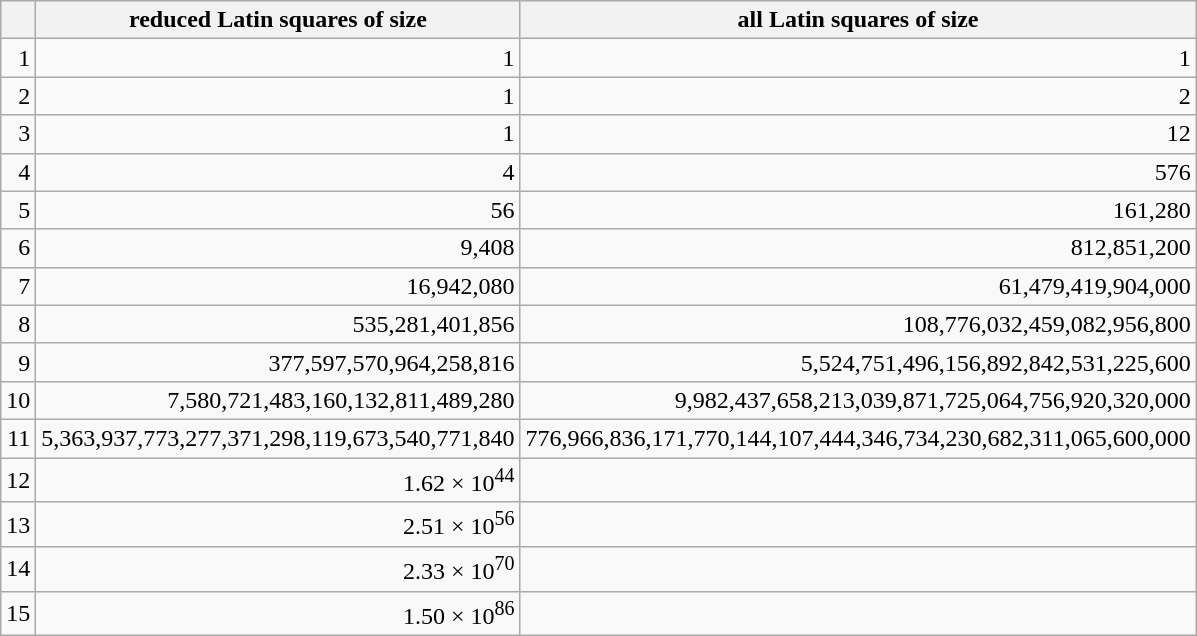<table class="wikitable" align="center" style="text-align: right;">
<tr>
<th></th>
<th align=right>reduced Latin squares of size <br></th>
<th align="right">all Latin squares of size <br></th>
</tr>
<tr>
<td align=right>1</td>
<td align=right>1</td>
<td align=right>1</td>
</tr>
<tr>
<td align=right>2</td>
<td align=right>1</td>
<td align=right>2</td>
</tr>
<tr>
<td align=right>3</td>
<td align=right>1</td>
<td align=right>12</td>
</tr>
<tr>
<td align=right>4</td>
<td align=right>4</td>
<td align=right>576</td>
</tr>
<tr>
<td align=right>5</td>
<td align=right>56</td>
<td align=right>161,280</td>
</tr>
<tr>
<td align=right>6</td>
<td align=right>9,408</td>
<td align=right>812,851,200</td>
</tr>
<tr>
<td align=right>7</td>
<td align=right>16,942,080</td>
<td align=right>61,479,419,904,000</td>
</tr>
<tr>
<td align=right>8</td>
<td align=right>535,281,401,856</td>
<td align=right>108,776,032,459,082,956,800</td>
</tr>
<tr>
<td align=right>9</td>
<td align=right>377,597,570,964,258,816</td>
<td align=right>5,524,751,496,156,892,842,531,225,600</td>
</tr>
<tr>
<td>10</td>
<td align=right>7,580,721,483,160,132,811,489,280</td>
<td align=right>9,982,437,658,213,039,871,725,064,756,920,320,000</td>
</tr>
<tr>
<td>11</td>
<td align=right>5,363,937,773,277,371,298,119,673,540,771,840</td>
<td align=right>776,966,836,171,770,144,107,444,346,734,230,682,311,065,600,000</td>
</tr>
<tr>
<td>12</td>
<td>1.62 × 10<sup>44</sup></td>
<td></td>
</tr>
<tr>
<td>13</td>
<td>2.51 × 10<sup>56</sup></td>
<td></td>
</tr>
<tr>
<td>14</td>
<td>2.33 × 10<sup>70</sup></td>
<td></td>
</tr>
<tr>
<td>15</td>
<td>1.50 × 10<sup>86</sup></td>
<td></td>
</tr>
</table>
